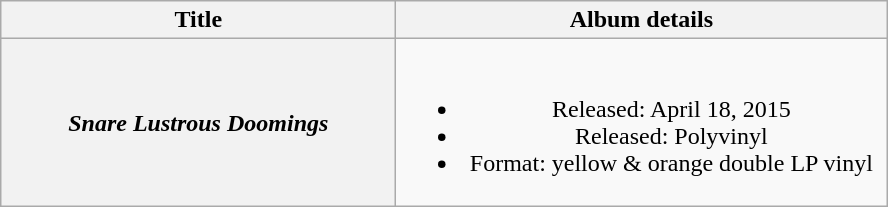<table class="wikitable plainrowheaders" style="text-align:center;">
<tr>
<th scope="col" style="width:16em;">Title</th>
<th scope="col" style="width:20em;">Album details</th>
</tr>
<tr>
<th scope="row"><em>Snare Lustrous Doomings</em></th>
<td><br><ul><li>Released: April 18, 2015</li><li>Released: Polyvinyl</li><li>Format: yellow & orange double LP vinyl</li></ul></td>
</tr>
</table>
